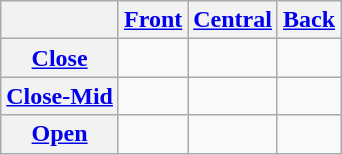<table class="wikitable" style=text-align:center>
<tr>
<th></th>
<th><a href='#'>Front</a></th>
<th><a href='#'>Central</a></th>
<th><a href='#'>Back</a></th>
</tr>
<tr>
<th><a href='#'>Close</a></th>
<td>  </td>
<td></td>
<td>  </td>
</tr>
<tr>
<th><a href='#'>Close-Mid</a></th>
<td>  </td>
<td></td>
<td>  </td>
</tr>
<tr>
<th><a href='#'>Open</a></th>
<td></td>
<td>  </td>
<td></td>
</tr>
</table>
